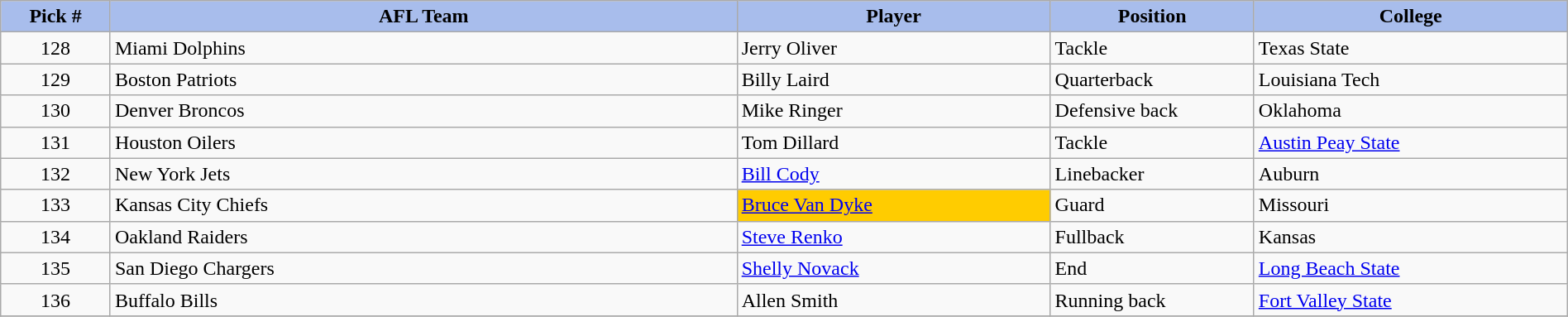<table class="wikitable sortable sortable" style="width: 100%">
<tr>
<th style="background:#A8BDEC;" width=7%>Pick #</th>
<th width=40% style="background:#A8BDEC;">AFL Team</th>
<th width=20% style="background:#A8BDEC;">Player</th>
<th width=13% style="background:#A8BDEC;">Position</th>
<th style="background:#A8BDEC;">College</th>
</tr>
<tr>
<td align=center>128</td>
<td>Miami Dolphins</td>
<td>Jerry Oliver</td>
<td>Tackle</td>
<td>Texas State</td>
</tr>
<tr>
<td align=center>129</td>
<td>Boston Patriots</td>
<td>Billy Laird</td>
<td>Quarterback</td>
<td>Louisiana Tech</td>
</tr>
<tr>
<td align=center>130</td>
<td>Denver Broncos</td>
<td>Mike Ringer</td>
<td>Defensive back</td>
<td>Oklahoma</td>
</tr>
<tr>
<td align=center>131</td>
<td>Houston Oilers</td>
<td>Tom Dillard</td>
<td>Tackle</td>
<td><a href='#'>Austin Peay State</a></td>
</tr>
<tr>
<td align=center>132</td>
<td>New York Jets</td>
<td><a href='#'>Bill Cody</a></td>
<td>Linebacker</td>
<td>Auburn</td>
</tr>
<tr>
<td align=center>133</td>
<td>Kansas City Chiefs</td>
<td bgcolor="#FFCC00"><a href='#'>Bruce Van Dyke</a></td>
<td>Guard</td>
<td>Missouri</td>
</tr>
<tr>
<td align=center>134</td>
<td>Oakland Raiders</td>
<td><a href='#'>Steve Renko</a></td>
<td>Fullback</td>
<td>Kansas</td>
</tr>
<tr>
<td align=center>135</td>
<td>San Diego Chargers</td>
<td><a href='#'>Shelly Novack</a></td>
<td>End</td>
<td><a href='#'>Long Beach State</a></td>
</tr>
<tr>
<td align=center>136</td>
<td>Buffalo Bills</td>
<td>Allen Smith</td>
<td>Running back</td>
<td><a href='#'>Fort Valley State</a></td>
</tr>
<tr>
</tr>
</table>
